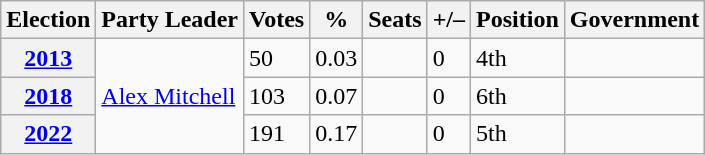<table class=wikitable style="text-align: left;">
<tr>
<th>Election</th>
<th>Party Leader</th>
<th>Votes</th>
<th>%</th>
<th>Seats</th>
<th>+/–</th>
<th>Position</th>
<th>Government</th>
</tr>
<tr>
<th><a href='#'>2013</a></th>
<td rowspan="3"><a href='#'>Alex Mitchell</a></td>
<td>50</td>
<td>0.03</td>
<td></td>
<td>0</td>
<td> 4th</td>
<td></td>
</tr>
<tr>
<th><a href='#'>2018</a></th>
<td>103</td>
<td>0.07</td>
<td></td>
<td>0</td>
<td> 6th</td>
<td></td>
</tr>
<tr>
<th><a href='#'>2022</a></th>
<td>191</td>
<td>0.17</td>
<td></td>
<td>0</td>
<td> 5th</td>
<td></td>
</tr>
</table>
